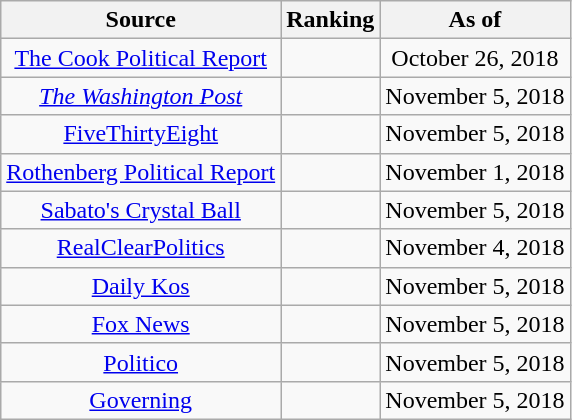<table class="wikitable" style="text-align:center">
<tr>
<th>Source</th>
<th>Ranking</th>
<th>As of</th>
</tr>
<tr>
<td><a href='#'>The Cook Political Report</a></td>
<td></td>
<td>October 26, 2018</td>
</tr>
<tr>
<td><em><a href='#'>The Washington Post</a></em></td>
<td></td>
<td>November 5, 2018</td>
</tr>
<tr>
<td><a href='#'>FiveThirtyEight</a></td>
<td></td>
<td>November 5, 2018</td>
</tr>
<tr>
<td><a href='#'>Rothenberg Political Report</a></td>
<td></td>
<td>November 1, 2018</td>
</tr>
<tr>
<td><a href='#'>Sabato's Crystal Ball</a></td>
<td></td>
<td>November 5, 2018</td>
</tr>
<tr>
<td><a href='#'>RealClearPolitics</a></td>
<td></td>
<td>November 4, 2018</td>
</tr>
<tr>
<td><a href='#'>Daily Kos</a></td>
<td></td>
<td>November 5, 2018</td>
</tr>
<tr>
<td><a href='#'>Fox News</a></td>
<td></td>
<td>November 5, 2018</td>
</tr>
<tr>
<td><a href='#'>Politico</a></td>
<td></td>
<td>November 5, 2018</td>
</tr>
<tr>
<td><a href='#'>Governing</a></td>
<td></td>
<td>November 5, 2018</td>
</tr>
</table>
